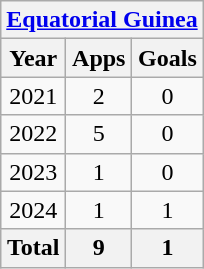<table class="wikitable" style="text-align:center">
<tr>
<th colspan=3><a href='#'>Equatorial Guinea</a></th>
</tr>
<tr>
<th>Year</th>
<th>Apps</th>
<th>Goals</th>
</tr>
<tr>
<td>2021</td>
<td>2</td>
<td>0</td>
</tr>
<tr>
<td>2022</td>
<td>5</td>
<td>0</td>
</tr>
<tr>
<td>2023</td>
<td>1</td>
<td>0</td>
</tr>
<tr>
<td>2024</td>
<td>1</td>
<td>1</td>
</tr>
<tr>
<th>Total</th>
<th>9</th>
<th>1</th>
</tr>
</table>
